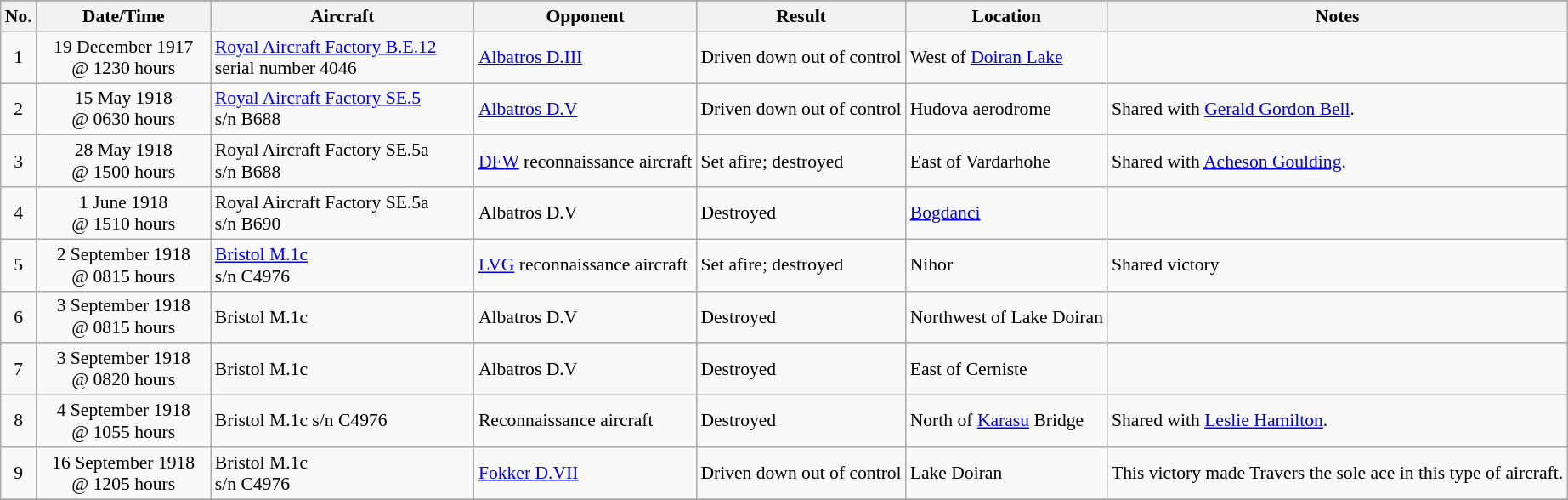<table class="wikitable" style="font-size:90%;">
<tr>
</tr>
<tr>
<th>No.</th>
<th width="130">Date/Time</th>
<th width="200">Aircraft</th>
<th>Opponent</th>
<th>Result</th>
<th>Location</th>
<th>Notes</th>
</tr>
<tr>
<td align="center">1</td>
<td align="center">19 December 1917<br>@ 1230 hours</td>
<td><a href='#'>Royal Aircraft Factory B.E.12</a><br>serial number 4046</td>
<td><a href='#'>Albatros D.III</a></td>
<td>Driven down out of control</td>
<td>West of <a href='#'>Doiran Lake</a></td>
<td></td>
</tr>
<tr>
<td align="center">2</td>
<td align="center">15 May 1918<br>@ 0630 hours</td>
<td><a href='#'>Royal Aircraft Factory SE.5</a><br>s/n B688</td>
<td><a href='#'>Albatros D.V</a></td>
<td>Driven down out of control</td>
<td>Hudova aerodrome</td>
<td>Shared with <a href='#'>Gerald Gordon Bell</a>.</td>
</tr>
<tr>
<td align="center">3</td>
<td align="center">28 May 1918<br>@ 1500 hours</td>
<td>Royal Aircraft Factory SE.5a<br>s/n B688</td>
<td><a href='#'>DFW</a> reconnaissance aircraft</td>
<td>Set afire; destroyed</td>
<td>East of Vardarhohe</td>
<td>Shared with <a href='#'>Acheson Goulding</a>.</td>
</tr>
<tr>
<td align="center">4</td>
<td align="center">1 June 1918<br>@ 1510 hours</td>
<td>Royal Aircraft Factory SE.5a<br>s/n B690</td>
<td>Albatros D.V</td>
<td>Destroyed</td>
<td><a href='#'>Bogdanci</a></td>
<td></td>
</tr>
<tr>
<td align="center">5</td>
<td align="center">2 September 1918<br>@ 0815 hours</td>
<td><a href='#'>Bristol M.1c</a><br>s/n C4976</td>
<td><a href='#'>LVG</a> reconnaissance aircraft</td>
<td>Set afire; destroyed</td>
<td>Nihor</td>
<td>Shared victory</td>
</tr>
<tr>
<td align="center">6</td>
<td align="center">3 September 1918<br>@ 0815 hours</td>
<td>Bristol M.1c</td>
<td>Albatros D.V</td>
<td>Destroyed</td>
<td>Northwest of Lake Doiran</td>
<td></td>
</tr>
<tr>
<td align="center">7</td>
<td align="center">3 September 1918<br>@ 0820 hours</td>
<td>Bristol M.1c</td>
<td>Albatros D.V</td>
<td>Destroyed</td>
<td>East of Cerniste</td>
<td></td>
</tr>
<tr>
<td align="center">8</td>
<td align="center">4 September 1918<br>@ 1055 hours</td>
<td>Bristol M.1c s/n C4976</td>
<td>Reconnaissance aircraft</td>
<td>Destroyed</td>
<td>North of <a href='#'>Karasu</a> Bridge</td>
<td>Shared with <a href='#'>Leslie Hamilton</a>.</td>
</tr>
<tr>
<td align="center">9</td>
<td align="center">16 September 1918<br>@ 1205 hours</td>
<td>Bristol M.1c<br>s/n C4976</td>
<td><a href='#'>Fokker D.VII</a></td>
<td>Driven down out of control</td>
<td>Lake Doiran</td>
<td>This victory made Travers the sole ace in this type of aircraft.</td>
</tr>
<tr>
</tr>
</table>
